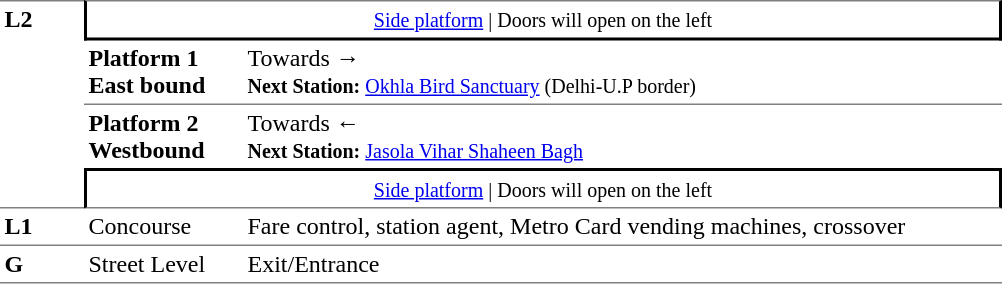<table table border=0 cellspacing=0 cellpadding=3>
<tr>
<td style="border-top:solid 1px grey;border-bottom:solid 1px grey;" width=50 rowspan=4 valign=top><strong>L2</strong></td>
<td style="border-top:solid 1px grey;border-right:solid 2px black;border-left:solid 2px black;border-bottom:solid 2px black;text-align:center;" colspan=2><small><a href='#'>Side platform</a> | Doors will open on the left </small></td>
</tr>
<tr>
<td style="border-bottom:solid 1px grey;" width=100><span><strong>Platform 1</strong><br><strong>East bound</strong></span></td>
<td style="border-bottom:solid 1px grey;" width=500>Towards → <br><small><strong>Next Station:</strong> <a href='#'>Okhla Bird Sanctuary</a> (Delhi-U.P border)</small></td>
</tr>
<tr>
<td><span><strong>Platform 2</strong><br><strong>Westbound</strong></span></td>
<td><span></span>Towards ← <br><small><strong>Next Station:</strong> <a href='#'>Jasola Vihar Shaheen Bagh</a></small></td>
</tr>
<tr>
<td style="border-top:solid 2px black;border-right:solid 2px black;border-left:solid 2px black;border-bottom:solid 1px grey;text-align:center;" colspan=2><small><a href='#'>Side platform</a> | Doors will open on the left </small></td>
</tr>
<tr>
<td valign=top><strong>L1</strong></td>
<td valign=top>Concourse</td>
<td valign=top>Fare control, station agent, Metro Card vending machines, crossover</td>
</tr>
<tr>
<td style="border-bottom:solid 1px grey;border-top:solid 1px grey;" width=50 valign=top><strong>G</strong></td>
<td style="border-top:solid 1px grey;border-bottom:solid 1px grey;" width=100 valign=top>Street Level</td>
<td style="border-top:solid 1px grey;border-bottom:solid 1px grey;" width=500 valign=top>Exit/Entrance</td>
</tr>
<tr>
</tr>
</table>
